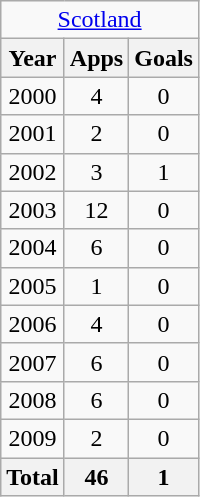<table class="wikitable" style="text-align:center">
<tr>
<td colspan=3><a href='#'>Scotland</a></td>
</tr>
<tr>
<th>Year</th>
<th>Apps</th>
<th>Goals</th>
</tr>
<tr>
<td>2000</td>
<td>4</td>
<td>0</td>
</tr>
<tr>
<td>2001</td>
<td>2</td>
<td>0</td>
</tr>
<tr>
<td>2002</td>
<td>3</td>
<td>1</td>
</tr>
<tr>
<td>2003</td>
<td>12</td>
<td>0</td>
</tr>
<tr>
<td>2004</td>
<td>6</td>
<td>0</td>
</tr>
<tr>
<td>2005</td>
<td>1</td>
<td>0</td>
</tr>
<tr>
<td>2006</td>
<td>4</td>
<td>0</td>
</tr>
<tr>
<td>2007</td>
<td>6</td>
<td>0</td>
</tr>
<tr>
<td>2008</td>
<td>6</td>
<td>0</td>
</tr>
<tr>
<td>2009</td>
<td>2</td>
<td>0</td>
</tr>
<tr>
<th>Total</th>
<th>46</th>
<th>1</th>
</tr>
</table>
